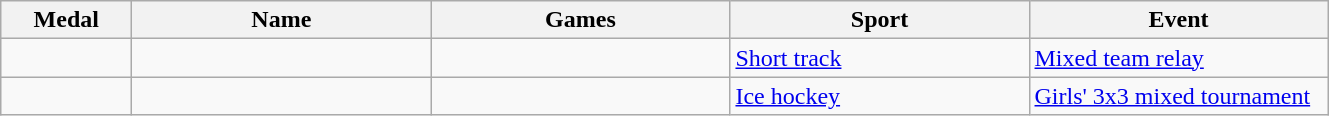<table class="wikitable sortable">
<tr>
<th style="width:5em">Medal</th>
<th style="width:12em">Name</th>
<th style="width:12em">Games</th>
<th style="width:12em">Sport</th>
<th style="width:12em">Event</th>
</tr>
<tr>
<td></td>
<td></td>
<td></td>
<td> <a href='#'>Short track</a></td>
<td><a href='#'>Mixed team relay</a></td>
</tr>
<tr>
<td></td>
<td></td>
<td></td>
<td> <a href='#'>Ice hockey</a></td>
<td><a href='#'>Girls' 3x3 mixed tournament</a></td>
</tr>
</table>
